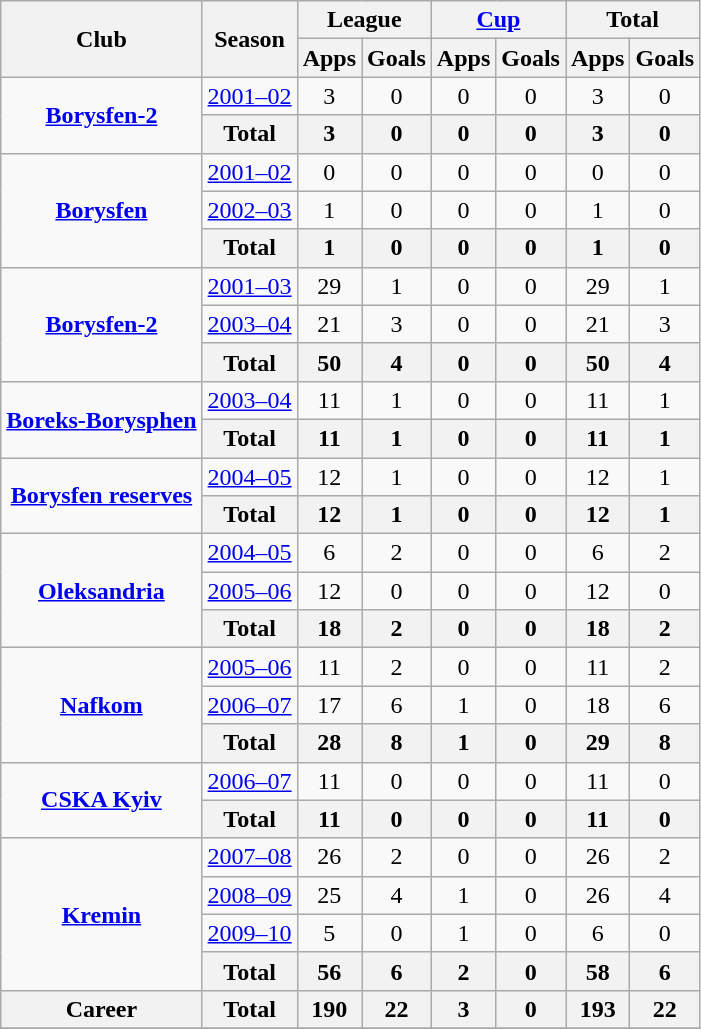<table class="wikitable sortable" style="text-align: center;">
<tr>
<th rowspan="2">Club</th>
<th rowspan="2">Season</th>
<th colspan="2">League</th>
<th colspan="2"><a href='#'>Cup</a></th>
<th colspan="2">Total</th>
</tr>
<tr>
<th>Apps</th>
<th>Goals</th>
<th>Apps</th>
<th>Goals</th>
<th>Apps</th>
<th>Goals</th>
</tr>
<tr>
<td rowspan="2"><strong><a href='#'>Borysfen-2</a></strong></td>
<td><a href='#'>2001–02</a></td>
<td>3</td>
<td>0</td>
<td>0</td>
<td>0</td>
<td>3</td>
<td>0</td>
</tr>
<tr>
<th>Total</th>
<th>3</th>
<th>0</th>
<th>0</th>
<th>0</th>
<th>3</th>
<th>0</th>
</tr>
<tr>
<td rowspan="3"><strong><a href='#'>Borysfen</a></strong></td>
<td><a href='#'>2001–02</a></td>
<td>0</td>
<td>0</td>
<td>0</td>
<td>0</td>
<td>0</td>
<td>0</td>
</tr>
<tr>
<td><a href='#'>2002–03</a></td>
<td>1</td>
<td>0</td>
<td>0</td>
<td>0</td>
<td>1</td>
<td>0</td>
</tr>
<tr>
<th>Total</th>
<th>1</th>
<th>0</th>
<th>0</th>
<th>0</th>
<th>1</th>
<th>0</th>
</tr>
<tr>
<td rowspan="3"><strong><a href='#'>Borysfen-2</a></strong></td>
<td><a href='#'>2001–03</a></td>
<td>29</td>
<td>1</td>
<td>0</td>
<td>0</td>
<td>29</td>
<td>1</td>
</tr>
<tr>
<td><a href='#'>2003–04</a></td>
<td>21</td>
<td>3</td>
<td>0</td>
<td>0</td>
<td>21</td>
<td>3</td>
</tr>
<tr>
<th>Total</th>
<th>50</th>
<th>4</th>
<th>0</th>
<th>0</th>
<th>50</th>
<th>4</th>
</tr>
<tr>
<td rowspan="2"><strong><a href='#'>Boreks-Borysphen</a></strong></td>
<td><a href='#'>2003–04</a></td>
<td>11</td>
<td>1</td>
<td>0</td>
<td>0</td>
<td>11</td>
<td>1</td>
</tr>
<tr>
<th>Total</th>
<th>11</th>
<th>1</th>
<th>0</th>
<th>0</th>
<th>11</th>
<th>1</th>
</tr>
<tr>
<td rowspan="2"><strong><a href='#'>Borysfen reserves</a></strong></td>
<td><a href='#'>2004–05</a></td>
<td>12</td>
<td>1</td>
<td>0</td>
<td>0</td>
<td>12</td>
<td>1</td>
</tr>
<tr>
<th>Total</th>
<th>12</th>
<th>1</th>
<th>0</th>
<th>0</th>
<th>12</th>
<th>1</th>
</tr>
<tr>
<td rowspan="3"><strong><a href='#'>Oleksandria</a></strong></td>
<td><a href='#'>2004–05</a></td>
<td>6</td>
<td>2</td>
<td>0</td>
<td>0</td>
<td>6</td>
<td>2</td>
</tr>
<tr>
<td><a href='#'>2005–06</a></td>
<td>12</td>
<td>0</td>
<td>0</td>
<td>0</td>
<td>12</td>
<td>0</td>
</tr>
<tr>
<th>Total</th>
<th>18</th>
<th>2</th>
<th>0</th>
<th>0</th>
<th>18</th>
<th>2</th>
</tr>
<tr>
<td rowspan="3"><strong><a href='#'>Nafkom</a></strong></td>
<td><a href='#'>2005–06</a></td>
<td>11</td>
<td>2</td>
<td>0</td>
<td>0</td>
<td>11</td>
<td>2</td>
</tr>
<tr>
<td><a href='#'>2006–07</a></td>
<td>17</td>
<td>6</td>
<td>1</td>
<td>0</td>
<td>18</td>
<td>6</td>
</tr>
<tr>
<th>Total</th>
<th>28</th>
<th>8</th>
<th>1</th>
<th>0</th>
<th>29</th>
<th>8</th>
</tr>
<tr>
<td rowspan="2"><strong><a href='#'>CSKA Kyiv</a></strong></td>
<td><a href='#'>2006–07</a></td>
<td>11</td>
<td>0</td>
<td>0</td>
<td>0</td>
<td>11</td>
<td>0</td>
</tr>
<tr>
<th>Total</th>
<th>11</th>
<th>0</th>
<th>0</th>
<th>0</th>
<th>11</th>
<th>0</th>
</tr>
<tr>
<td rowspan="4"><strong><a href='#'>Kremin</a></strong></td>
<td><a href='#'>2007–08</a></td>
<td>26</td>
<td>2</td>
<td>0</td>
<td>0</td>
<td>26</td>
<td>2</td>
</tr>
<tr>
<td><a href='#'>2008–09</a></td>
<td>25</td>
<td>4</td>
<td>1</td>
<td>0</td>
<td>26</td>
<td>4</td>
</tr>
<tr>
<td><a href='#'>2009–10</a></td>
<td>5</td>
<td>0</td>
<td>1</td>
<td>0</td>
<td>6</td>
<td>0</td>
</tr>
<tr>
<th>Total</th>
<th>56</th>
<th>6</th>
<th>2</th>
<th>0</th>
<th>58</th>
<th>6</th>
</tr>
<tr>
<th>Career</th>
<th>Total</th>
<th>190</th>
<th>22</th>
<th>3</th>
<th>0</th>
<th>193</th>
<th>22</th>
</tr>
<tr>
</tr>
</table>
